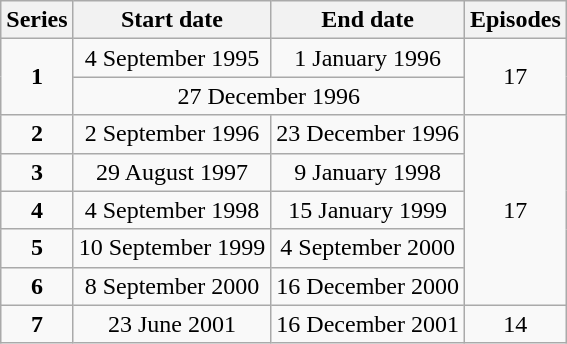<table class="wikitable" style="text-align:center;">
<tr>
<th>Series</th>
<th>Start date</th>
<th>End date</th>
<th>Episodes</th>
</tr>
<tr>
<td rowspan="2"><strong>1</strong></td>
<td>4 September 1995</td>
<td>1 January 1996</td>
<td rowspan="2">17</td>
</tr>
<tr>
<td colspan="2">27 December 1996</td>
</tr>
<tr>
<td><strong>2</strong></td>
<td>2 September 1996</td>
<td>23 December 1996</td>
<td rowspan="5">17</td>
</tr>
<tr>
<td><strong>3</strong></td>
<td>29 August 1997</td>
<td>9 January 1998</td>
</tr>
<tr>
<td><strong>4</strong></td>
<td>4 September 1998</td>
<td>15 January 1999</td>
</tr>
<tr>
<td><strong>5</strong></td>
<td>10 September 1999</td>
<td>4 September 2000</td>
</tr>
<tr>
<td><strong>6</strong></td>
<td>8 September 2000</td>
<td>16 December 2000</td>
</tr>
<tr>
<td><strong>7</strong></td>
<td>23 June 2001</td>
<td>16 December 2001</td>
<td>14</td>
</tr>
</table>
